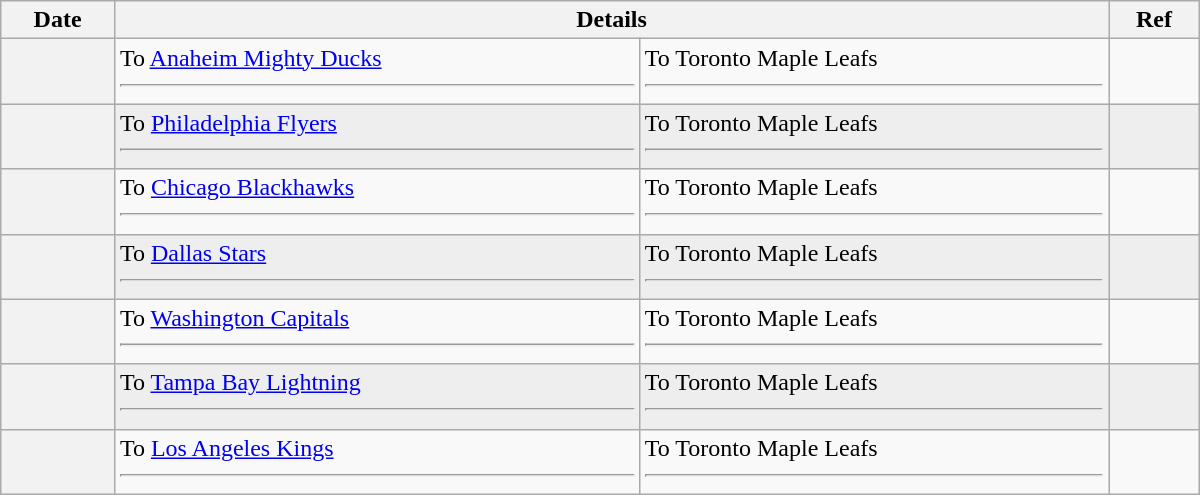<table class="wikitable plainrowheaders" style="width: 50em;">
<tr>
<th scope="col">Date</th>
<th scope="col" colspan="2">Details</th>
<th scope="col">Ref</th>
</tr>
<tr>
<th scope="row"></th>
<td valign="top">To <a href='#'>Anaheim Mighty Ducks</a><hr></td>
<td valign="top">To Toronto Maple Leafs<hr></td>
<td></td>
</tr>
<tr bgcolor="#eeeeee">
<th scope="row"></th>
<td valign="top">To <a href='#'>Philadelphia Flyers</a><hr></td>
<td valign="top">To Toronto Maple Leafs<hr></td>
<td></td>
</tr>
<tr>
<th scope="row"></th>
<td valign="top">To <a href='#'>Chicago Blackhawks</a><hr></td>
<td valign="top">To Toronto Maple Leafs<hr></td>
<td></td>
</tr>
<tr bgcolor="#eeeeee">
<th scope="row"></th>
<td valign="top">To <a href='#'>Dallas Stars</a><hr></td>
<td valign="top">To Toronto Maple Leafs<hr></td>
<td></td>
</tr>
<tr>
<th scope="row"></th>
<td valign="top">To <a href='#'>Washington Capitals</a><hr></td>
<td valign="top">To Toronto Maple Leafs<hr></td>
<td></td>
</tr>
<tr bgcolor="#eeeeee">
<th scope="row"></th>
<td valign="top">To <a href='#'>Tampa Bay Lightning</a><hr></td>
<td valign="top">To Toronto Maple Leafs<hr></td>
<td></td>
</tr>
<tr>
<th scope="row"></th>
<td valign="top">To <a href='#'>Los Angeles Kings</a><hr></td>
<td valign="top">To Toronto Maple Leafs<hr></td>
<td></td>
</tr>
</table>
